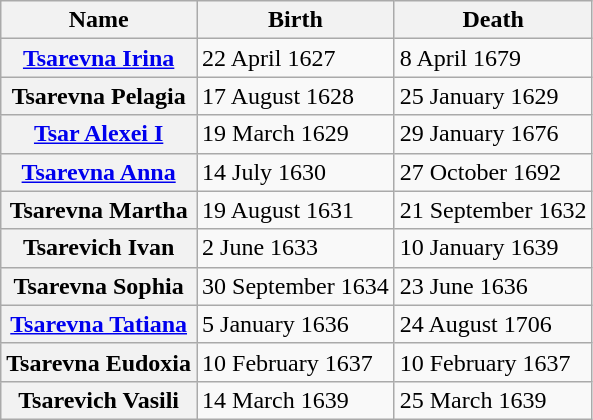<table class="wikitable">
<tr>
<th scope="col">Name</th>
<th scope="col">Birth</th>
<th scope="col">Death</th>
</tr>
<tr>
<th scope="row"><a href='#'>Tsarevna Irina</a></th>
<td>22 April 1627</td>
<td>8 April 1679</td>
</tr>
<tr>
<th scope="row">Tsarevna Pelagia</th>
<td>17 August 1628</td>
<td>25 January 1629</td>
</tr>
<tr>
<th scope="row"><a href='#'>Tsar Alexei I</a></th>
<td>19 March 1629</td>
<td>29 January 1676</td>
</tr>
<tr>
<th scope="row"><a href='#'>Tsarevna Anna</a></th>
<td>14 July 1630</td>
<td>27 October 1692</td>
</tr>
<tr>
<th scope="row">Tsarevna Martha</th>
<td>19 August 1631</td>
<td>21 September 1632</td>
</tr>
<tr>
<th scope="row">Tsarevich Ivan</th>
<td>2 June 1633</td>
<td>10 January 1639</td>
</tr>
<tr>
<th scope="row">Tsarevna Sophia</th>
<td>30 September 1634</td>
<td>23 June 1636</td>
</tr>
<tr>
<th scope="row"><a href='#'>Tsarevna Tatiana</a></th>
<td>5 January 1636</td>
<td>24 August 1706</td>
</tr>
<tr>
<th scope="row">Tsarevna Eudoxia</th>
<td>10 February 1637</td>
<td>10 February 1637</td>
</tr>
<tr>
<th scope="row">Tsarevich Vasili</th>
<td>14 March 1639</td>
<td>25 March 1639</td>
</tr>
</table>
